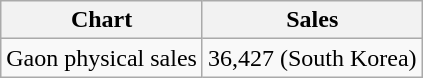<table class="wikitable">
<tr>
<th>Chart</th>
<th>Sales</th>
</tr>
<tr>
<td>Gaon physical sales</td>
<td align="center">36,427 (South Korea)</td>
</tr>
</table>
